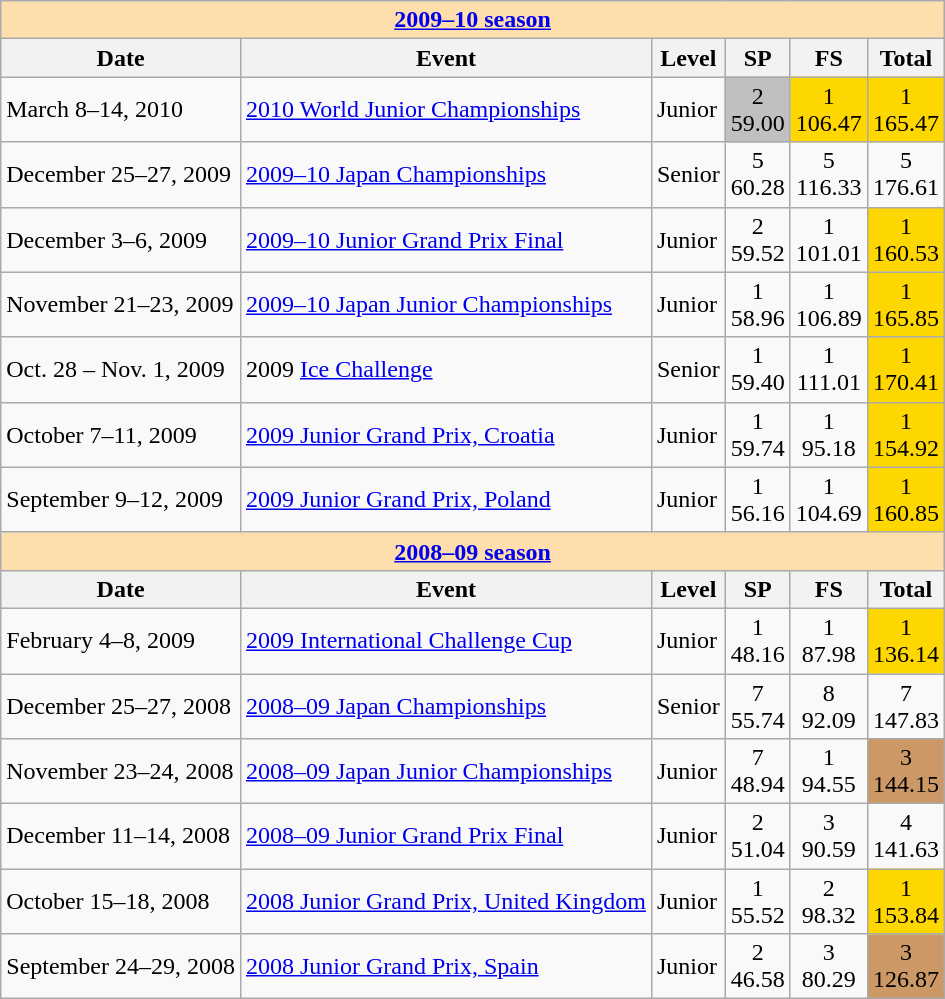<table class="wikitable">
<tr>
<th style="background-color: #ffdead;" colspan=6><a href='#'>2009–10 season</a></th>
</tr>
<tr>
<th>Date</th>
<th>Event</th>
<th>Level</th>
<th>SP</th>
<th>FS</th>
<th>Total</th>
</tr>
<tr>
<td>March 8–14, 2010</td>
<td><a href='#'>2010 World Junior Championships</a></td>
<td>Junior</td>
<td align=center bgcolor=silver>2<br>59.00</td>
<td align=center bgcolor=gold>1<br>106.47</td>
<td align=center bgcolor=gold>1<br>165.47</td>
</tr>
<tr>
<td>December 25–27, 2009</td>
<td><a href='#'>2009–10 Japan Championships</a></td>
<td>Senior</td>
<td align=center>5<br>60.28</td>
<td align=center>5<br>116.33</td>
<td align=center>5<br>176.61</td>
</tr>
<tr>
<td>December 3–6, 2009</td>
<td><a href='#'>2009–10 Junior Grand Prix Final</a></td>
<td>Junior</td>
<td align=center>2<br>59.52</td>
<td align=center>1<br>101.01</td>
<td align=center bgcolor=gold>1<br>160.53</td>
</tr>
<tr>
<td>November 21–23, 2009</td>
<td><a href='#'>2009–10 Japan Junior Championships</a></td>
<td>Junior</td>
<td align=center>1<br>58.96</td>
<td align=center>1<br>106.89</td>
<td align=center bgcolor=gold>1<br>165.85</td>
</tr>
<tr>
<td>Oct. 28 – Nov. 1, 2009</td>
<td>2009 <a href='#'>Ice Challenge</a></td>
<td>Senior</td>
<td align=center>1<br>59.40</td>
<td align=center>1<br>111.01</td>
<td align=center bgcolor=gold>1<br>170.41</td>
</tr>
<tr>
<td>October 7–11, 2009</td>
<td><a href='#'>2009 Junior Grand Prix, Croatia</a></td>
<td>Junior</td>
<td align=center>1<br>59.74</td>
<td align=center>1<br>95.18</td>
<td align=center bgcolor=gold>1<br>154.92</td>
</tr>
<tr>
<td>September 9–12, 2009</td>
<td><a href='#'>2009 Junior Grand Prix, Poland</a></td>
<td>Junior</td>
<td align=center>1<br>56.16</td>
<td align=center>1<br>104.69</td>
<td align=center bgcolor=gold>1<br>160.85</td>
</tr>
<tr>
<th style="background-color: #ffdead;" colspan=6><a href='#'>2008–09 season</a></th>
</tr>
<tr>
<th>Date</th>
<th>Event</th>
<th>Level</th>
<th>SP</th>
<th>FS</th>
<th>Total</th>
</tr>
<tr>
<td>February 4–8, 2009</td>
<td><a href='#'>2009 International Challenge Cup</a></td>
<td>Junior</td>
<td align=center>1<br>48.16</td>
<td align=center>1<br>87.98</td>
<td align=center bgcolor=gold>1<br>136.14</td>
</tr>
<tr>
<td>December 25–27, 2008</td>
<td><a href='#'>2008–09 Japan Championships</a></td>
<td>Senior</td>
<td align=center>7<br>55.74</td>
<td align=center>8<br>92.09</td>
<td align=center>7<br>147.83</td>
</tr>
<tr>
<td>November 23–24, 2008</td>
<td><a href='#'>2008–09 Japan Junior Championships</a></td>
<td>Junior</td>
<td align=center>7<br>48.94</td>
<td align=center>1<br>94.55</td>
<td align=center bgcolor=cc9966>3<br>144.15</td>
</tr>
<tr>
<td>December 11–14, 2008</td>
<td><a href='#'>2008–09 Junior Grand Prix Final</a></td>
<td>Junior</td>
<td align=center>2<br>51.04</td>
<td align=center>3<br>90.59</td>
<td align=center>4<br>141.63</td>
</tr>
<tr>
<td>October 15–18, 2008</td>
<td><a href='#'>2008 Junior Grand Prix, United Kingdom</a></td>
<td>Junior</td>
<td align=center>1<br>55.52</td>
<td align=center>2<br>98.32</td>
<td align=center bgcolor=gold>1<br>153.84</td>
</tr>
<tr>
<td>September 24–29, 2008</td>
<td><a href='#'>2008 Junior Grand Prix, Spain</a></td>
<td>Junior</td>
<td align=center>2<br>46.58</td>
<td align=center>3<br>80.29</td>
<td align=center bgcolor=cc9966>3<br>126.87</td>
</tr>
</table>
